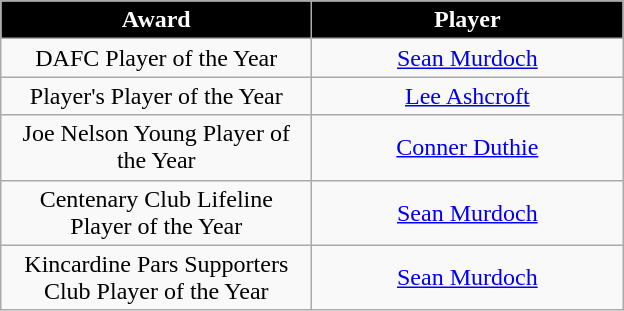<table class="wikitable" style="text-align:center">
<tr>
<th style="background:#000000; color:#FFFFFF;">Award</th>
<th style="background:#000000; color:#FFFFFF;">Player</th>
</tr>
<tr>
<td style="width:200px;">DAFC Player of the Year</td>
<td style="width:200px;"> <a href='#'>Sean Murdoch</a></td>
</tr>
<tr>
<td style="width:200px;">Player's Player of the Year</td>
<td style="width:200px;"> <a href='#'>Lee Ashcroft</a></td>
</tr>
<tr>
<td style="width:200px;">Joe Nelson Young Player of the Year</td>
<td style="width:200px;"> <a href='#'>Conner Duthie</a></td>
</tr>
<tr>
<td style="width:200px;">Centenary Club Lifeline Player of the Year</td>
<td style="width:200px;"> <a href='#'>Sean Murdoch</a></td>
</tr>
<tr>
<td style="width:200px;">Kincardine Pars Supporters Club Player of the Year</td>
<td style="width:200px;"> <a href='#'>Sean Murdoch</a></td>
</tr>
</table>
